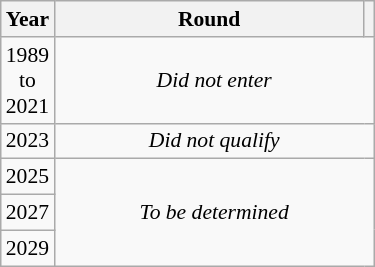<table class="wikitable" style="text-align: center; font-size:90%">
<tr>
<th>Year</th>
<th style="width:200px">Round</th>
<th></th>
</tr>
<tr>
<td>1989<br>to<br>2021</td>
<td colspan="2"><em>Did not enter</em></td>
</tr>
<tr>
<td>2023</td>
<td colspan="2"><em>Did not qualify</em></td>
</tr>
<tr>
<td>2025</td>
<td colspan="2" rowspan="3"><em>To be determined</em></td>
</tr>
<tr>
<td>2027</td>
</tr>
<tr>
<td>2029</td>
</tr>
</table>
